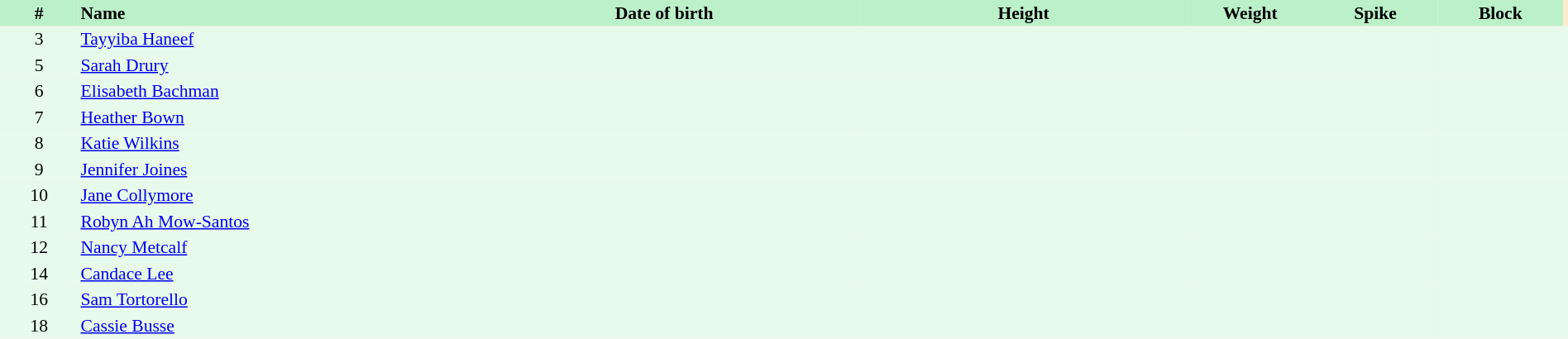<table border=0 cellpadding=2 cellspacing=0  |- bgcolor=#FFECCE style="text-align:center; font-size:90%;" width=100%>
<tr bgcolor=#BBF0C9>
<th width=5%>#</th>
<th width=25% align=left>Name</th>
<th width=25%>Date of birth</th>
<th width=21%>Height</th>
<th width=8%>Weight</th>
<th width=8%>Spike</th>
<th width=8%>Block</th>
</tr>
<tr bgcolor=#E7FAEC>
<td>3</td>
<td align=left><a href='#'>Tayyiba Haneef</a></td>
<td></td>
<td></td>
<td></td>
<td></td>
<td></td>
<td></td>
</tr>
<tr bgcolor=#E7FAEC>
<td>5</td>
<td align=left><a href='#'>Sarah Drury</a></td>
<td></td>
<td></td>
<td></td>
<td></td>
<td></td>
<td></td>
</tr>
<tr bgcolor=#E7FAEC>
<td>6</td>
<td align=left><a href='#'>Elisabeth Bachman</a></td>
<td></td>
<td></td>
<td></td>
<td></td>
<td></td>
<td></td>
</tr>
<tr bgcolor=#E7FAEC>
<td>7</td>
<td align=left><a href='#'>Heather Bown</a></td>
<td></td>
<td></td>
<td></td>
<td></td>
<td></td>
<td></td>
</tr>
<tr bgcolor=#E7FAEC>
<td>8</td>
<td align=left><a href='#'>Katie Wilkins</a></td>
<td></td>
<td></td>
<td></td>
<td></td>
<td></td>
<td></td>
</tr>
<tr bgcolor=#E7FAEC>
<td>9</td>
<td align=left><a href='#'>Jennifer Joines</a></td>
<td></td>
<td></td>
<td></td>
<td></td>
<td></td>
<td></td>
</tr>
<tr bgcolor=#E7FAEC>
<td>10</td>
<td align=left><a href='#'>Jane Collymore</a></td>
<td></td>
<td></td>
<td></td>
<td></td>
<td></td>
<td></td>
</tr>
<tr bgcolor=#E7FAEC>
<td>11</td>
<td align=left><a href='#'>Robyn Ah Mow-Santos</a></td>
<td></td>
<td></td>
<td></td>
<td></td>
<td></td>
<td></td>
</tr>
<tr bgcolor=#E7FAEC>
<td>12</td>
<td align=left><a href='#'>Nancy Metcalf</a></td>
<td></td>
<td></td>
<td></td>
<td></td>
<td></td>
<td></td>
</tr>
<tr bgcolor=#E7FAEC>
<td>14</td>
<td align=left><a href='#'>Candace Lee</a></td>
<td></td>
<td></td>
<td></td>
<td></td>
<td></td>
<td></td>
</tr>
<tr bgcolor=#E7FAEC>
<td>16</td>
<td align=left><a href='#'>Sam Tortorello</a></td>
<td></td>
<td></td>
<td></td>
<td></td>
<td></td>
<td></td>
</tr>
<tr bgcolor=#E7FAEC>
<td>18</td>
<td align=left><a href='#'>Cassie Busse</a></td>
<td></td>
<td></td>
<td></td>
<td></td>
<td></td>
<td></td>
</tr>
</table>
